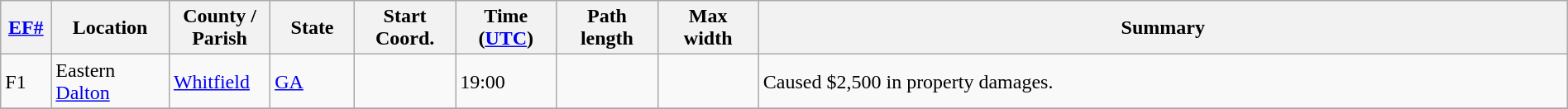<table class="wikitable sortable" style="width:100%;">
<tr>
<th scope="col"  style="width:3%; text-align:center;"><a href='#'>EF#</a></th>
<th scope="col"  style="width:7%; text-align:center;" class="unsortable">Location</th>
<th scope="col"  style="width:6%; text-align:center;" class="unsortable">County / Parish</th>
<th scope="col"  style="width:5%; text-align:center;">State</th>
<th scope="col"  style="width:6%; text-align:center;">Start Coord.</th>
<th scope="col"  style="width:6%; text-align:center;">Time (<a href='#'>UTC</a>)</th>
<th scope="col"  style="width:6%; text-align:center;">Path length</th>
<th scope="col"  style="width:6%; text-align:center;">Max width</th>
<th scope="col" class="unsortable" style="width:48%; text-align:center;">Summary</th>
</tr>
<tr>
<td bgcolor=>F1</td>
<td>Eastern <a href='#'>Dalton</a></td>
<td><a href='#'>Whitfield</a></td>
<td><a href='#'>GA</a></td>
<td></td>
<td>19:00</td>
<td></td>
<td></td>
<td>Caused $2,500 in property damages.</td>
</tr>
<tr>
</tr>
</table>
